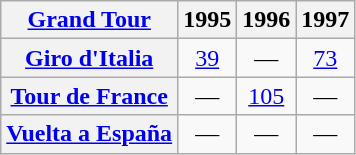<table class="wikitable plainrowheaders">
<tr>
<th scope="col"><a href='#'>Grand Tour</a></th>
<th scope="col">1995</th>
<th scope="col">1996</th>
<th scope="col">1997</th>
</tr>
<tr style="text-align:center;">
<th scope="row"> <a href='#'>Giro d'Italia</a></th>
<td style="text-align:center;"><a href='#'>39</a></td>
<td>—</td>
<td style="text-align:center;"><a href='#'>73</a></td>
</tr>
<tr style="text-align:center;">
<th scope="row"> <a href='#'>Tour de France</a></th>
<td>—</td>
<td style="text-align:center;"><a href='#'>105</a></td>
<td>—</td>
</tr>
<tr style="text-align:center;">
<th scope="row"> <a href='#'>Vuelta a España</a></th>
<td>—</td>
<td>—</td>
<td>—</td>
</tr>
</table>
